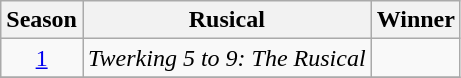<table class="wikitable sortable" style="text-align:center;">
<tr>
<th>Season</th>
<th>Rusical</th>
<th>Winner</th>
</tr>
<tr>
<td><a href='#'>1</a></td>
<td nowrap><em>Twerking 5 to 9: The Rusical</em></td>
<td></td>
</tr>
<tr>
</tr>
</table>
